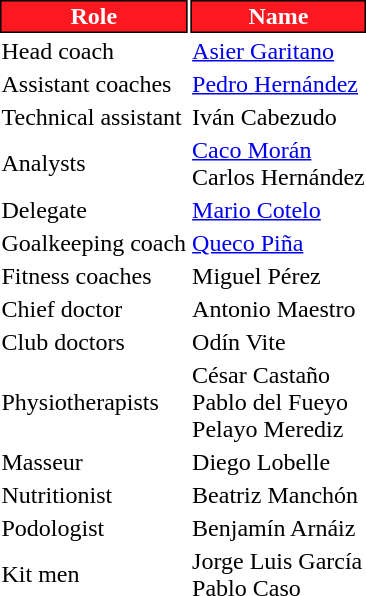<table class="toccolours">
<tr>
<th style="background:#fb1821;color:#fefefe;border:1px solid #000000;">Role</th>
<th style="background:#fb1821;color:#fefefe;border:1px solid #000000;">Name</th>
</tr>
<tr>
<td>Head coach</td>
<td> <a href='#'>Asier Garitano</a></td>
</tr>
<tr>
<td>Assistant coaches</td>
<td> <a href='#'>Pedro Hernández</a></td>
</tr>
<tr>
<td>Technical assistant</td>
<td> Iván Cabezudo</td>
</tr>
<tr>
<td>Analysts</td>
<td> <a href='#'>Caco Morán</a> <br>  Carlos Hernández</td>
</tr>
<tr>
<td>Delegate</td>
<td> <a href='#'>Mario Cotelo</a></td>
</tr>
<tr>
<td>Goalkeeping coach</td>
<td> <a href='#'>Queco Piña</a></td>
</tr>
<tr>
<td>Fitness coaches</td>
<td> Miguel Pérez</td>
</tr>
<tr>
<td>Chief doctor</td>
<td> Antonio Maestro</td>
</tr>
<tr>
<td>Club doctors</td>
<td> Odín Vite</td>
</tr>
<tr>
<td>Physiotherapists</td>
<td> César Castaño <br>  Pablo del Fueyo <br>  Pelayo Merediz</td>
</tr>
<tr>
<td>Masseur</td>
<td> Diego Lobelle</td>
</tr>
<tr>
<td>Nutritionist</td>
<td> Beatriz Manchón</td>
</tr>
<tr>
<td>Podologist</td>
<td> Benjamín Arnáiz</td>
</tr>
<tr>
<td>Kit men</td>
<td> Jorge Luis García <br>  Pablo Caso</td>
</tr>
</table>
